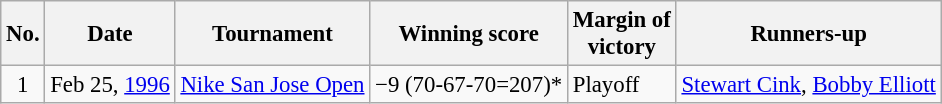<table class="wikitable" style="font-size:95%;">
<tr>
<th>No.</th>
<th>Date</th>
<th>Tournament</th>
<th>Winning score</th>
<th>Margin of<br>victory</th>
<th>Runners-up</th>
</tr>
<tr>
<td align=center>1</td>
<td align=right>Feb 25, <a href='#'>1996</a></td>
<td><a href='#'>Nike San Jose Open</a></td>
<td>−9 (70-67-70=207)*</td>
<td>Playoff</td>
<td> <a href='#'>Stewart Cink</a>,  <a href='#'>Bobby Elliott</a></td>
</tr>
</table>
